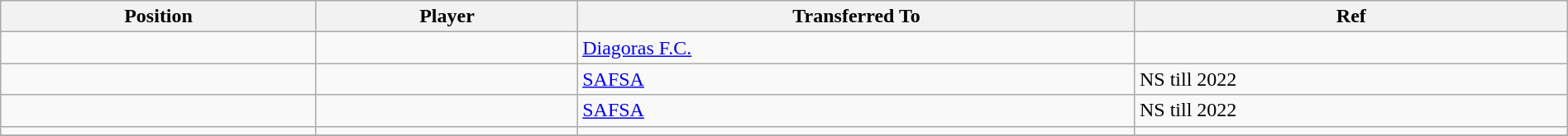<table class="wikitable sortable" style="width:100%; text-align:center; font-size:100%; text-align:left;">
<tr>
<th><strong>Position</strong></th>
<th><strong>Player</strong></th>
<th><strong>Transferred To</strong></th>
<th><strong>Ref</strong></th>
</tr>
<tr>
<td></td>
<td></td>
<td> <a href='#'>Diagoras F.C.</a></td>
<td></td>
</tr>
<tr>
<td></td>
<td></td>
<td> <a href='#'>SAFSA</a></td>
<td>NS till 2022 </td>
</tr>
<tr>
<td></td>
<td></td>
<td> <a href='#'>SAFSA</a></td>
<td>NS till 2022 </td>
</tr>
<tr>
<td></td>
<td></td>
<td></td>
<td></td>
</tr>
<tr>
</tr>
</table>
